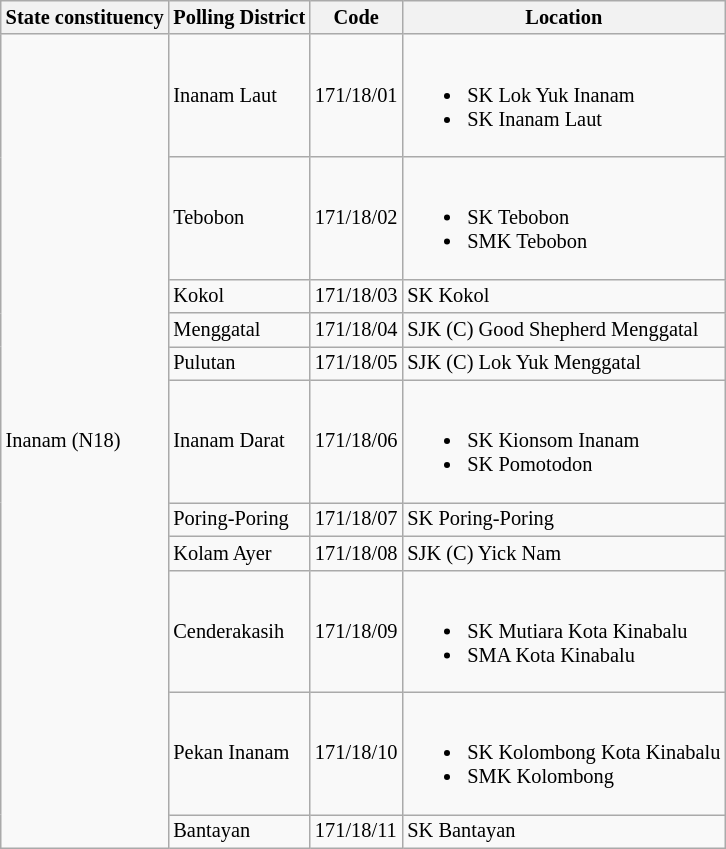<table class="wikitable sortable mw-collapsible" style="white-space:nowrap;font-size:85%">
<tr>
<th>State constituency</th>
<th>Polling District</th>
<th>Code</th>
<th>Location</th>
</tr>
<tr>
<td rowspan="11">Inanam (N18)</td>
<td>Inanam Laut</td>
<td>171/18/01</td>
<td><br><ul><li>SK Lok Yuk Inanam</li><li>SK Inanam Laut</li></ul></td>
</tr>
<tr>
<td>Tebobon</td>
<td>171/18/02</td>
<td><br><ul><li>SK Tebobon</li><li>SMK Tebobon</li></ul></td>
</tr>
<tr>
<td>Kokol</td>
<td>171/18/03</td>
<td>SK Kokol</td>
</tr>
<tr>
<td>Menggatal</td>
<td>171/18/04</td>
<td>SJK (C) Good Shepherd Menggatal</td>
</tr>
<tr>
<td>Pulutan</td>
<td>171/18/05</td>
<td>SJK (C) Lok Yuk Menggatal</td>
</tr>
<tr>
<td>Inanam Darat</td>
<td>171/18/06</td>
<td><br><ul><li>SK Kionsom Inanam</li><li>SK Pomotodon</li></ul></td>
</tr>
<tr>
<td>Poring-Poring</td>
<td>171/18/07</td>
<td>SK Poring-Poring</td>
</tr>
<tr>
<td>Kolam Ayer</td>
<td>171/18/08</td>
<td>SJK (C) Yick Nam</td>
</tr>
<tr>
<td>Cenderakasih</td>
<td>171/18/09</td>
<td><br><ul><li>SK Mutiara Kota Kinabalu</li><li>SMA Kota Kinabalu</li></ul></td>
</tr>
<tr>
<td>Pekan Inanam</td>
<td>171/18/10</td>
<td><br><ul><li>SK Kolombong Kota Kinabalu</li><li>SMK Kolombong</li></ul></td>
</tr>
<tr>
<td>Bantayan</td>
<td>171/18/11</td>
<td>SK Bantayan</td>
</tr>
</table>
